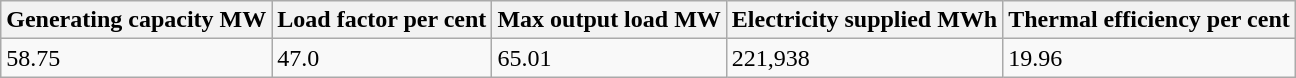<table class="wikitable">
<tr>
<th>Generating capacity MW</th>
<th>Load factor per cent</th>
<th>Max output load   MW</th>
<th>Electricity supplied MWh</th>
<th>Thermal efficiency per cent</th>
</tr>
<tr>
<td>58.75</td>
<td>47.0</td>
<td>65.01</td>
<td>221,938</td>
<td>19.96</td>
</tr>
</table>
